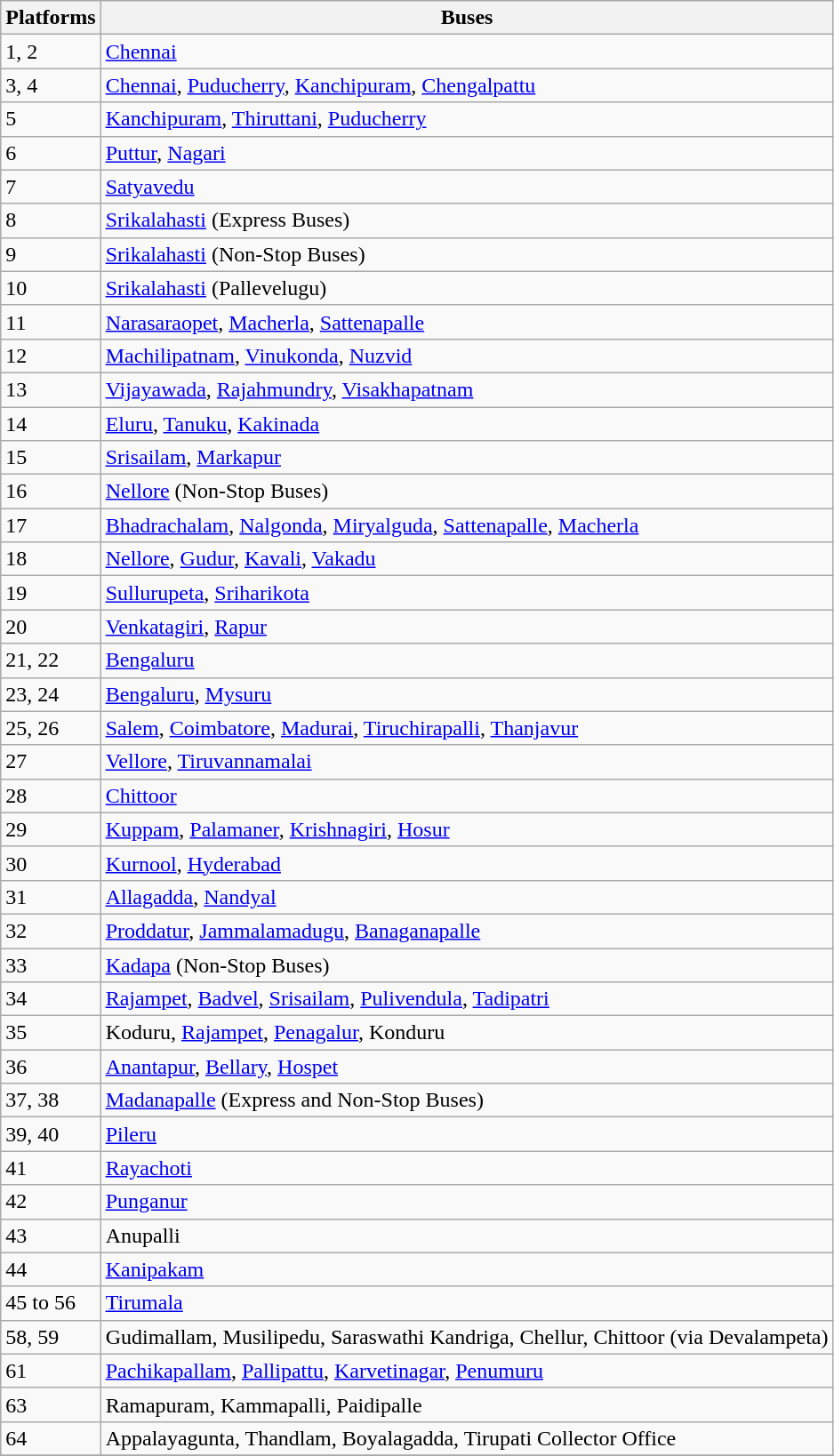<table class="wikitable">
<tr>
<th>Platforms</th>
<th>Buses</th>
</tr>
<tr>
<td>1, 2</td>
<td><a href='#'>Chennai</a></td>
</tr>
<tr>
<td>3, 4</td>
<td><a href='#'>Chennai</a>, <a href='#'>Puducherry</a>, <a href='#'>Kanchipuram</a>, <a href='#'>Chengalpattu</a></td>
</tr>
<tr>
<td>5</td>
<td><a href='#'>Kanchipuram</a>, <a href='#'>Thiruttani</a>, <a href='#'>Puducherry</a></td>
</tr>
<tr>
<td>6</td>
<td><a href='#'>Puttur</a>, <a href='#'>Nagari</a></td>
</tr>
<tr>
<td>7</td>
<td><a href='#'>Satyavedu</a></td>
</tr>
<tr>
<td>8</td>
<td><a href='#'>Srikalahasti</a> (Express Buses)</td>
</tr>
<tr>
<td>9</td>
<td><a href='#'>Srikalahasti</a> (Non-Stop Buses)</td>
</tr>
<tr>
<td>10</td>
<td><a href='#'>Srikalahasti</a> (Pallevelugu)</td>
</tr>
<tr>
<td>11</td>
<td><a href='#'>Narasaraopet</a>, <a href='#'>Macherla</a>, <a href='#'>Sattenapalle</a></td>
</tr>
<tr>
<td>12</td>
<td><a href='#'>Machilipatnam</a>, <a href='#'>Vinukonda</a>, <a href='#'>Nuzvid</a></td>
</tr>
<tr>
<td>13</td>
<td><a href='#'>Vijayawada</a>, <a href='#'>Rajahmundry</a>, <a href='#'>Visakhapatnam</a></td>
</tr>
<tr>
<td>14</td>
<td><a href='#'>Eluru</a>, <a href='#'>Tanuku</a>, <a href='#'>Kakinada</a></td>
</tr>
<tr>
<td>15</td>
<td><a href='#'>Srisailam</a>, <a href='#'>Markapur</a></td>
</tr>
<tr>
<td>16</td>
<td><a href='#'>Nellore</a> (Non-Stop Buses)</td>
</tr>
<tr>
<td>17</td>
<td><a href='#'>Bhadrachalam</a>, <a href='#'>Nalgonda</a>, <a href='#'>Miryalguda</a>, <a href='#'>Sattenapalle</a>, <a href='#'>Macherla</a></td>
</tr>
<tr>
<td>18</td>
<td><a href='#'>Nellore</a>, <a href='#'>Gudur</a>, <a href='#'>Kavali</a>, <a href='#'>Vakadu</a></td>
</tr>
<tr>
<td>19</td>
<td><a href='#'>Sullurupeta</a>, <a href='#'>Sriharikota</a></td>
</tr>
<tr>
<td>20</td>
<td><a href='#'>Venkatagiri</a>, <a href='#'>Rapur</a></td>
</tr>
<tr>
<td>21, 22</td>
<td><a href='#'>Bengaluru</a></td>
</tr>
<tr>
<td>23, 24</td>
<td><a href='#'>Bengaluru</a>, <a href='#'>Mysuru</a></td>
</tr>
<tr>
<td>25, 26</td>
<td><a href='#'>Salem</a>, <a href='#'>Coimbatore</a>, <a href='#'>Madurai</a>, <a href='#'>Tiruchirapalli</a>, <a href='#'>Thanjavur</a></td>
</tr>
<tr>
<td>27</td>
<td><a href='#'>Vellore</a>, <a href='#'>Tiruvannamalai</a></td>
</tr>
<tr>
<td>28</td>
<td><a href='#'>Chittoor</a></td>
</tr>
<tr>
<td>29</td>
<td><a href='#'>Kuppam</a>, <a href='#'>Palamaner</a>, <a href='#'>Krishnagiri</a>, <a href='#'>Hosur</a></td>
</tr>
<tr>
<td>30</td>
<td><a href='#'>Kurnool</a>, <a href='#'>Hyderabad</a></td>
</tr>
<tr>
<td>31</td>
<td><a href='#'>Allagadda</a>, <a href='#'>Nandyal</a></td>
</tr>
<tr>
<td>32</td>
<td><a href='#'>Proddatur</a>, <a href='#'>Jammalamadugu</a>, <a href='#'>Banaganapalle</a></td>
</tr>
<tr>
<td>33</td>
<td><a href='#'>Kadapa</a> (Non-Stop Buses)</td>
</tr>
<tr>
<td>34</td>
<td><a href='#'>Rajampet</a>, <a href='#'>Badvel</a>, <a href='#'>Srisailam</a>, <a href='#'>Pulivendula</a>, <a href='#'>Tadipatri</a></td>
</tr>
<tr>
<td>35</td>
<td>Koduru, <a href='#'>Rajampet</a>, <a href='#'>Penagalur</a>, Konduru</td>
</tr>
<tr>
<td>36</td>
<td><a href='#'>Anantapur</a>, <a href='#'>Bellary</a>, <a href='#'>Hospet</a></td>
</tr>
<tr>
<td>37, 38</td>
<td><a href='#'>Madanapalle</a> (Express and Non-Stop Buses)</td>
</tr>
<tr>
<td>39, 40</td>
<td><a href='#'>Pileru</a></td>
</tr>
<tr>
<td>41</td>
<td><a href='#'>Rayachoti</a></td>
</tr>
<tr>
<td>42</td>
<td><a href='#'>Punganur</a></td>
</tr>
<tr>
<td>43</td>
<td>Anupalli</td>
</tr>
<tr>
<td>44</td>
<td><a href='#'>Kanipakam</a></td>
</tr>
<tr>
<td>45 to 56</td>
<td><a href='#'>Tirumala</a></td>
</tr>
<tr>
<td>58, 59</td>
<td>Gudimallam, Musilipedu, Saraswathi Kandriga, Chellur, Chittoor (via Devalampeta)</td>
</tr>
<tr>
<td>61</td>
<td><a href='#'>Pachikapallam</a>, <a href='#'>Pallipattu</a>, <a href='#'>Karvetinagar</a>, <a href='#'>Penumuru</a></td>
</tr>
<tr>
<td>63</td>
<td>Ramapuram, Kammapalli, Paidipalle</td>
</tr>
<tr>
<td>64</td>
<td>Appalayagunta, Thandlam, Boyalagadda, Tirupati Collector Office</td>
</tr>
<tr>
</tr>
</table>
